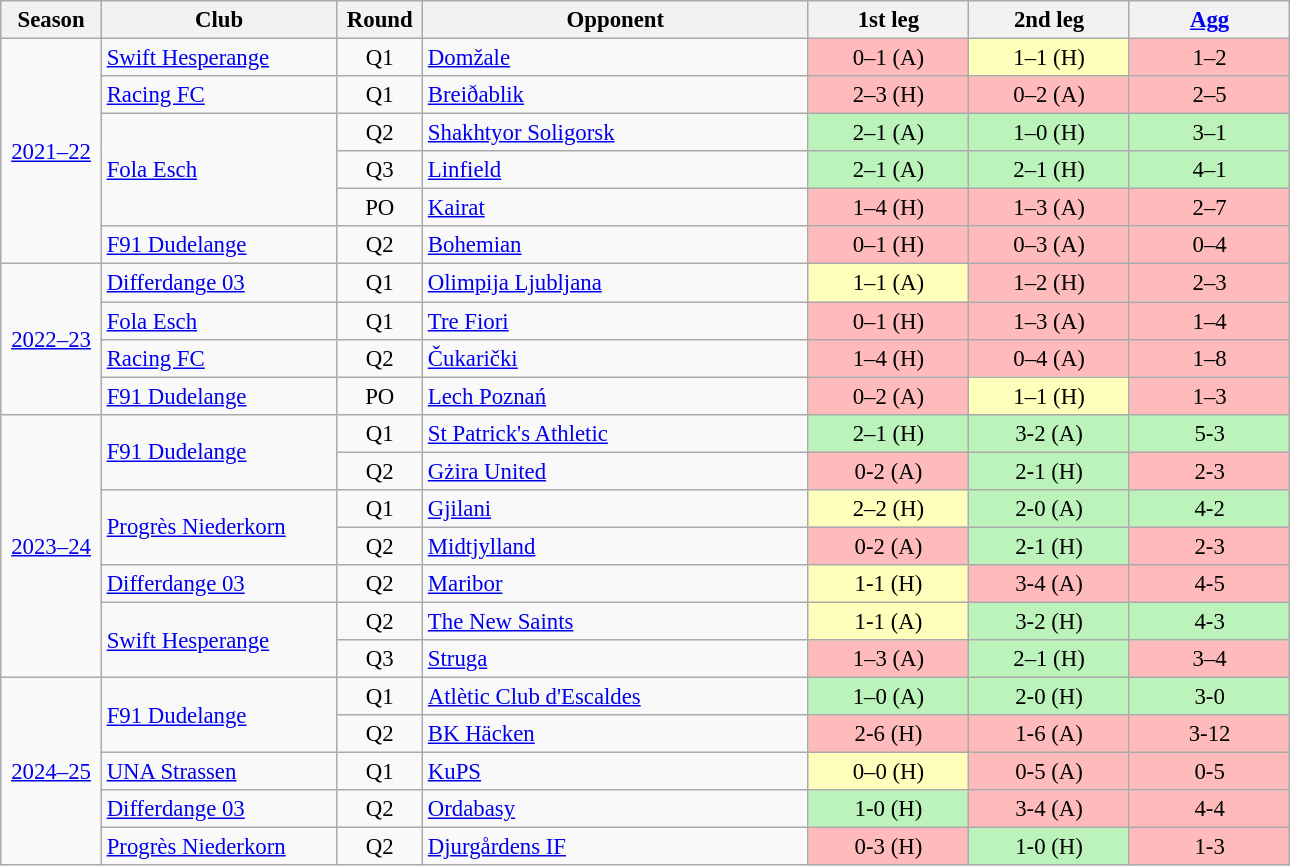<table class="wikitable" style="font-size:95%; text-align: center;">
<tr>
<th width="60">Season</th>
<th width="150">Club</th>
<th width="50">Round</th>
<th width="250">Opponent</th>
<th width="100">1st leg</th>
<th width="100">2nd leg</th>
<th width="100"><a href='#'>Agg</a></th>
</tr>
<tr>
<td rowspan=6><a href='#'>2021–22</a></td>
<td align=left rowspan="1"><a href='#'>Swift Hesperange</a></td>
<td>Q1</td>
<td align=left> <a href='#'>Domžale</a></td>
<td bgcolor=#FFBBBB>0–1 (A)</td>
<td bgcolor=#FFFFBB>1–1 (H)</td>
<td bgcolor=#FFBBBB>1–2</td>
</tr>
<tr>
<td align=left rowspan="1"><a href='#'>Racing FC</a></td>
<td>Q1</td>
<td align=left> <a href='#'>Breiðablik</a></td>
<td bgcolor=#FFBBBB>2–3 (H)</td>
<td bgcolor=#FFBBBB>0–2 (A)</td>
<td bgcolor=#FFBBBB>2–5</td>
</tr>
<tr>
<td align=left rowspan="3"><a href='#'>Fola Esch</a></td>
<td>Q2</td>
<td align=left> <a href='#'>Shakhtyor Soligorsk</a></td>
<td bgcolor=#BBF3BB>2–1 (A)</td>
<td bgcolor=#BBF3BB>1–0 (H)</td>
<td bgcolor=#BBF3BB>3–1</td>
</tr>
<tr>
<td>Q3</td>
<td align=left> <a href='#'>Linfield</a></td>
<td bgcolor=#BBF3BB>2–1 (A)</td>
<td bgcolor=#BBF3BB>2–1 (H)</td>
<td bgcolor=#BBF3BB>4–1</td>
</tr>
<tr>
<td>PO</td>
<td align=left> <a href='#'>Kairat</a></td>
<td bgcolor=#FFBBBB>1–4 (H)</td>
<td bgcolor=#FFBBBB>1–3 (A)</td>
<td bgcolor=#FFBBBB>2–7</td>
</tr>
<tr>
<td align=left rowspan="1"><a href='#'>F91 Dudelange</a></td>
<td>Q2</td>
<td align=left> <a href='#'>Bohemian</a></td>
<td bgcolor=#FFBBBB>0–1 (H)</td>
<td bgcolor=#FFBBBB>0–3 (A)</td>
<td bgcolor=#FFBBBB>0–4</td>
</tr>
<tr>
<td rowspan=4><a href='#'>2022–23</a></td>
<td align=left rowspan="1"><a href='#'>Differdange 03</a></td>
<td>Q1</td>
<td align=left> <a href='#'>Olimpija Ljubljana</a></td>
<td bgcolor=#FFFFBB>1–1 (A)</td>
<td bgcolor=#FFBBBB>1–2 (H)</td>
<td bgcolor=#FFBBBB>2–3</td>
</tr>
<tr>
<td align=left rowspan="1"><a href='#'>Fola Esch</a></td>
<td>Q1</td>
<td align=left> <a href='#'>Tre Fiori</a></td>
<td bgcolor=#FFBBBB>0–1 (H)</td>
<td bgcolor=#FFBBBB>1–3 (A)</td>
<td bgcolor=#FFBBBB>1–4</td>
</tr>
<tr>
<td align=left rowspan="1"><a href='#'>Racing FC</a></td>
<td>Q2</td>
<td align=left> <a href='#'>Čukarički</a></td>
<td bgcolor=#FFBBBB>1–4 (H)</td>
<td bgcolor=#FFBBBB>0–4 (A)</td>
<td bgcolor=#FFBBBB>1–8</td>
</tr>
<tr>
<td align=left rowspan="1"><a href='#'>F91 Dudelange</a></td>
<td>PO</td>
<td align=left> <a href='#'>Lech Poznań</a></td>
<td bgcolor=#FFBBBB>0–2 (A)</td>
<td bgcolor=#FFFFBB>1–1 (H)</td>
<td bgcolor=#FFBBBB>1–3</td>
</tr>
<tr>
<td rowspan=7><a href='#'>2023–24</a></td>
<td align=left rowspan="2"><a href='#'>F91 Dudelange</a></td>
<td>Q1</td>
<td align=left> <a href='#'>St Patrick's Athletic</a></td>
<td bgcolor=#BBF3BB>2–1 (H)</td>
<td bgcolor=#BBF3BB>3-2 (A)</td>
<td bgcolor=#BBF3BB>5-3</td>
</tr>
<tr>
<td>Q2</td>
<td align=left> <a href='#'>Gżira United</a></td>
<td bgcolor=#FFBBBB>0-2 (A)</td>
<td bgcolor=#BBF3BB>2-1 (H)</td>
<td bgcolor=#FFBBBB>2-3</td>
</tr>
<tr>
<td align=left rowspan="2"><a href='#'>Progrès Niederkorn</a></td>
<td>Q1</td>
<td align=left> <a href='#'>Gjilani</a></td>
<td bgcolor=#FFFFBB>2–2 (H)</td>
<td bgcolor=#BBF3BB>2-0 (A)</td>
<td bgcolor=#BBF3BB>4-2</td>
</tr>
<tr>
<td>Q2</td>
<td align=left> <a href='#'>Midtjylland</a></td>
<td bgcolor=#FFBBBB>0-2 (A)</td>
<td bgcolor=#BBF3BB>2-1 (H)</td>
<td bgcolor=#FFBBBB>2-3</td>
</tr>
<tr>
<td align=left rowspan="1"><a href='#'>Differdange 03</a></td>
<td>Q2</td>
<td align=left> <a href='#'>Maribor</a></td>
<td bgcolor=#FFFFBB>1-1 (H)</td>
<td bgcolor=#FFBBBB>3-4 (A)</td>
<td bgcolor=#FFBBBB>4-5</td>
</tr>
<tr>
<td align=left rowspan="2"><a href='#'>Swift Hesperange</a></td>
<td>Q2</td>
<td align=left> <a href='#'>The New Saints</a></td>
<td bgcolor=#FFFFBB>1-1 (A)</td>
<td bgcolor=#BBF3BB>3-2 (H)</td>
<td bgcolor=#BBF3BB>4-3</td>
</tr>
<tr>
<td>Q3</td>
<td align=left> <a href='#'>Struga</a></td>
<td bgcolor=#FFBBBB>1–3 (A)</td>
<td bgcolor=#BBF3BB>2–1 (H)</td>
<td bgcolor=#FFBBBB>3–4</td>
</tr>
<tr>
<td rowspan=6><a href='#'>2024–25</a></td>
<td align=left rowspan="2"><a href='#'>F91 Dudelange</a></td>
<td>Q1</td>
<td align=left> <a href='#'>Atlètic Club d'Escaldes</a></td>
<td bgcolor=#BBF3BB>1–0 (A)</td>
<td bgcolor=#BBF3BB>2-0 (H)</td>
<td bgcolor=#BBF3BB>3-0</td>
</tr>
<tr>
<td>Q2</td>
<td align=left> <a href='#'>BK Häcken</a></td>
<td bgcolor=#FFBBBB>2-6 (H)</td>
<td bgcolor=#FFBBBB>1-6 (A)</td>
<td bgcolor=#FFBBBB>3-12</td>
</tr>
<tr>
<td align=left><a href='#'>UNA Strassen</a></td>
<td>Q1</td>
<td align=left> <a href='#'>KuPS</a></td>
<td bgcolor=#FFFFBB>0–0 (H)</td>
<td bgcolor=#FFBBBB>0-5 (A)</td>
<td bgcolor=#FFBBBB>0-5</td>
</tr>
<tr>
<td align=left rowspan="1"><a href='#'>Differdange 03</a></td>
<td>Q2</td>
<td align=left> <a href='#'>Ordabasy</a></td>
<td bgcolor=#BBF3BB>1-0 (H)</td>
<td bgcolor=#FFBBBB>3-4 (A)</td>
<td bgcolor=#FFBBBB>4-4</td>
</tr>
<tr>
<td align=left rowspan="2"><a href='#'>Progrès Niederkorn</a></td>
<td>Q2</td>
<td align=left> <a href='#'>Djurgårdens IF</a></td>
<td bgcolor=#FFBBBB>0-3 (H)</td>
<td bgcolor=#BBF3BB>1-0 (H)</td>
<td bgcolor=#FFBBBB>1-3</td>
</tr>
</table>
